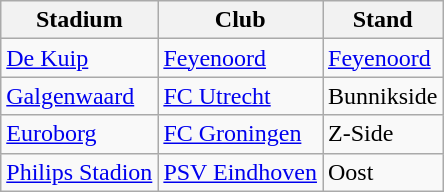<table class="wikitable">
<tr>
<th>Stadium</th>
<th>Club</th>
<th>Stand</th>
</tr>
<tr>
<td style="text-align:left;"><a href='#'>De Kuip</a></td>
<td><a href='#'>Feyenoord</a></td>
<td><a href='#'>Feyenoord</a></td>
</tr>
<tr>
<td style="text-align:left;"><a href='#'>Galgenwaard</a></td>
<td><a href='#'>FC Utrecht</a></td>
<td>Bunnikside</td>
</tr>
<tr>
<td style="text-align:left;"><a href='#'>Euroborg</a></td>
<td><a href='#'>FC Groningen</a></td>
<td>Z-Side</td>
</tr>
<tr>
<td style="text-align:left;"><a href='#'>Philips Stadion</a></td>
<td><a href='#'>PSV Eindhoven</a></td>
<td>Oost</td>
</tr>
</table>
